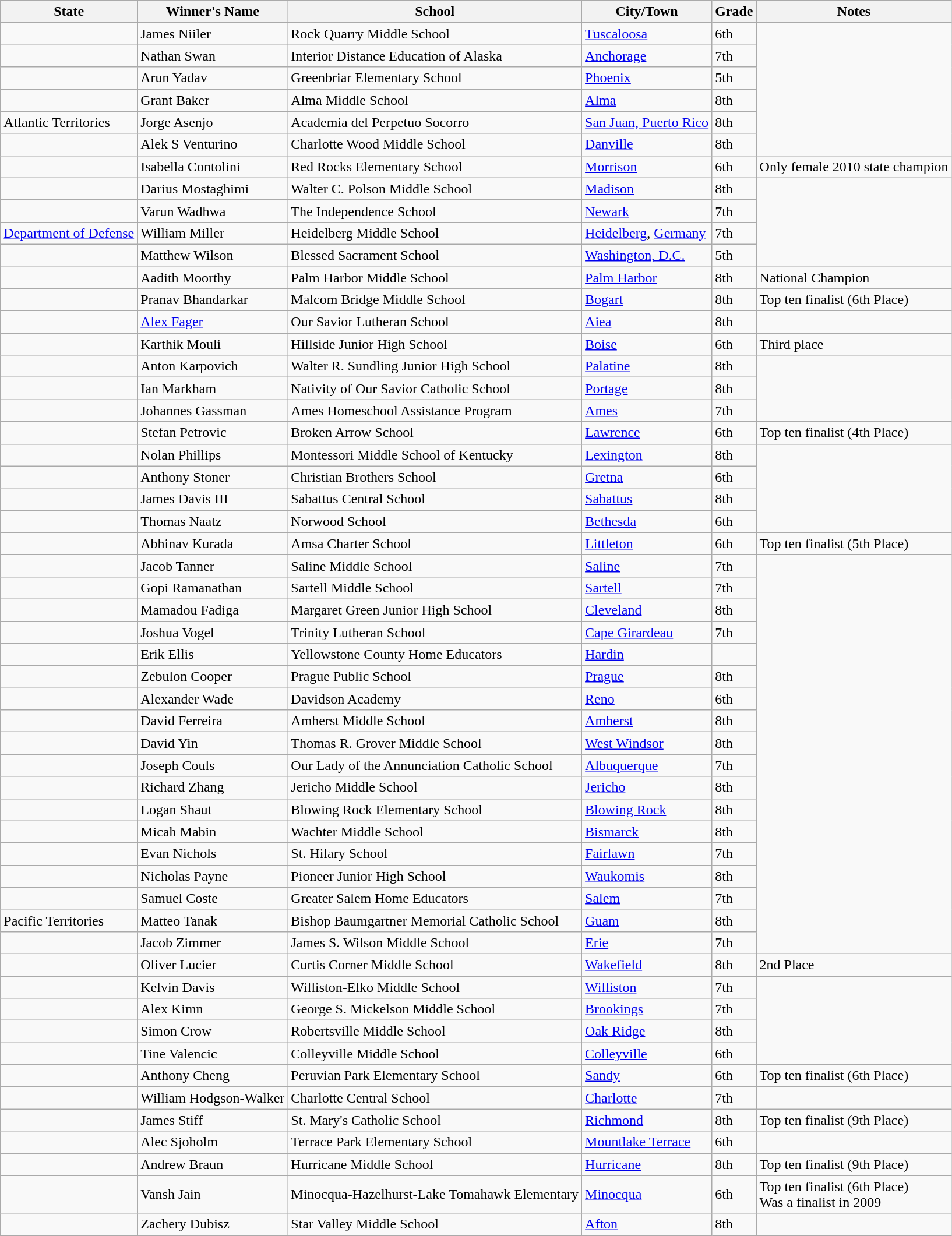<table class="wikitable">
<tr>
<th><strong>State</strong></th>
<th><strong>Winner's Name</strong></th>
<th><strong>School</strong></th>
<th><strong>City/Town</strong></th>
<th><strong>Grade</strong></th>
<th><strong>Notes</strong></th>
</tr>
<tr>
<td></td>
<td>James Niiler</td>
<td>Rock Quarry Middle School</td>
<td><a href='#'>Tuscaloosa</a></td>
<td>6th</td>
</tr>
<tr>
<td></td>
<td>Nathan Swan</td>
<td>Interior Distance Education of Alaska</td>
<td><a href='#'>Anchorage</a></td>
<td>7th</td>
</tr>
<tr>
<td></td>
<td>Arun Yadav</td>
<td>Greenbriar Elementary School</td>
<td><a href='#'>Phoenix</a></td>
<td>5th</td>
</tr>
<tr>
<td></td>
<td>Grant Baker</td>
<td>Alma Middle School</td>
<td><a href='#'>Alma</a></td>
<td>8th</td>
</tr>
<tr>
<td>  Atlantic Territories</td>
<td>Jorge Asenjo</td>
<td>Academia del Perpetuo Socorro</td>
<td><a href='#'>San Juan, Puerto Rico</a></td>
<td>8th</td>
</tr>
<tr>
<td></td>
<td>Alek S Venturino</td>
<td>Charlotte Wood Middle School</td>
<td><a href='#'>Danville</a></td>
<td>8th</td>
</tr>
<tr>
<td></td>
<td>Isabella Contolini</td>
<td>Red Rocks Elementary School</td>
<td><a href='#'>Morrison</a></td>
<td>6th</td>
<td>Only female 2010 state champion</td>
</tr>
<tr>
<td></td>
<td>Darius Mostaghimi</td>
<td>Walter C. Polson Middle School</td>
<td><a href='#'>Madison</a></td>
<td>8th</td>
</tr>
<tr>
<td></td>
<td>Varun Wadhwa</td>
<td>The Independence School</td>
<td><a href='#'>Newark</a></td>
<td>7th</td>
</tr>
<tr>
<td> <a href='#'>Department of Defense</a></td>
<td>William Miller</td>
<td>Heidelberg Middle School</td>
<td><a href='#'>Heidelberg</a>, <a href='#'>Germany</a></td>
<td>7th</td>
</tr>
<tr>
<td></td>
<td>Matthew Wilson</td>
<td>Blessed Sacrament School</td>
<td><a href='#'>Washington, D.C.</a></td>
<td>5th</td>
</tr>
<tr>
<td></td>
<td>Aadith Moorthy</td>
<td>Palm Harbor Middle School</td>
<td><a href='#'>Palm Harbor</a></td>
<td>8th</td>
<td>National Champion</td>
</tr>
<tr>
<td></td>
<td>Pranav Bhandarkar</td>
<td>Malcom Bridge Middle School</td>
<td><a href='#'>Bogart</a></td>
<td>8th</td>
<td>Top ten finalist (6th Place)</td>
</tr>
<tr>
<td></td>
<td><a href='#'>Alex Fager</a></td>
<td>Our Savior Lutheran School</td>
<td><a href='#'>Aiea</a></td>
<td>8th</td>
</tr>
<tr>
<td></td>
<td>Karthik Mouli</td>
<td>Hillside Junior High School</td>
<td><a href='#'>Boise</a></td>
<td>6th</td>
<td>Third place</td>
</tr>
<tr>
<td></td>
<td>Anton Karpovich</td>
<td>Walter R. Sundling Junior High School</td>
<td><a href='#'>Palatine</a></td>
<td>8th</td>
</tr>
<tr>
<td></td>
<td>Ian Markham</td>
<td>Nativity of Our Savior Catholic School</td>
<td><a href='#'>Portage</a></td>
<td>8th</td>
</tr>
<tr>
<td></td>
<td>Johannes Gassman</td>
<td>Ames Homeschool Assistance Program</td>
<td><a href='#'>Ames</a></td>
<td>7th</td>
</tr>
<tr>
<td></td>
<td>Stefan Petrovic</td>
<td>Broken Arrow School</td>
<td><a href='#'>Lawrence</a></td>
<td>6th</td>
<td>Top ten finalist (4th Place)</td>
</tr>
<tr>
<td></td>
<td>Nolan Phillips</td>
<td>Montessori Middle School of Kentucky</td>
<td><a href='#'>Lexington</a></td>
<td>8th</td>
</tr>
<tr>
<td></td>
<td>Anthony Stoner</td>
<td>Christian Brothers School</td>
<td><a href='#'>Gretna</a></td>
<td>6th</td>
</tr>
<tr>
<td></td>
<td>James Davis III</td>
<td>Sabattus Central School</td>
<td><a href='#'>Sabattus</a></td>
<td>8th</td>
</tr>
<tr>
<td></td>
<td>Thomas Naatz</td>
<td>Norwood School</td>
<td><a href='#'>Bethesda</a></td>
<td>6th</td>
</tr>
<tr>
<td></td>
<td>Abhinav Kurada</td>
<td>Amsa Charter School</td>
<td><a href='#'>Littleton</a></td>
<td>6th</td>
<td>Top ten finalist (5th Place)</td>
</tr>
<tr>
<td></td>
<td>Jacob Tanner</td>
<td>Saline Middle School</td>
<td><a href='#'>Saline</a></td>
<td>7th</td>
</tr>
<tr>
<td></td>
<td>Gopi Ramanathan</td>
<td>Sartell Middle School</td>
<td><a href='#'>Sartell</a></td>
<td>7th</td>
</tr>
<tr>
<td></td>
<td>Mamadou Fadiga</td>
<td>Margaret Green Junior High School</td>
<td><a href='#'>Cleveland</a></td>
<td>8th</td>
</tr>
<tr>
<td></td>
<td>Joshua Vogel</td>
<td>Trinity Lutheran School</td>
<td><a href='#'>Cape Girardeau</a></td>
<td>7th</td>
</tr>
<tr>
<td></td>
<td>Erik Ellis</td>
<td>Yellowstone County Home Educators</td>
<td><a href='#'>Hardin</a></td>
<td></td>
</tr>
<tr>
<td></td>
<td>Zebulon Cooper</td>
<td>Prague Public School</td>
<td><a href='#'>Prague</a></td>
<td>8th</td>
</tr>
<tr>
<td></td>
<td>Alexander Wade</td>
<td>Davidson Academy</td>
<td><a href='#'>Reno</a></td>
<td>6th</td>
</tr>
<tr>
<td></td>
<td>David Ferreira</td>
<td>Amherst Middle School</td>
<td><a href='#'>Amherst</a></td>
<td>8th</td>
</tr>
<tr>
<td></td>
<td>David Yin</td>
<td>Thomas R. Grover Middle School</td>
<td><a href='#'>West Windsor</a></td>
<td>8th</td>
</tr>
<tr>
<td></td>
<td>Joseph Couls</td>
<td>Our Lady of the Annunciation Catholic School</td>
<td><a href='#'>Albuquerque</a></td>
<td>7th</td>
</tr>
<tr>
<td></td>
<td>Richard Zhang</td>
<td>Jericho Middle School</td>
<td><a href='#'>Jericho</a></td>
<td>8th</td>
</tr>
<tr>
<td></td>
<td>Logan Shaut</td>
<td>Blowing Rock Elementary School</td>
<td><a href='#'>Blowing Rock</a></td>
<td>8th</td>
</tr>
<tr>
<td></td>
<td>Micah Mabin</td>
<td>Wachter Middle School</td>
<td><a href='#'>Bismarck</a></td>
<td>8th</td>
</tr>
<tr>
<td></td>
<td>Evan Nichols</td>
<td>St. Hilary School</td>
<td><a href='#'>Fairlawn</a></td>
<td>7th</td>
</tr>
<tr>
<td></td>
<td>Nicholas Payne</td>
<td>Pioneer Junior High School</td>
<td><a href='#'>Waukomis</a></td>
<td>8th</td>
</tr>
<tr>
<td></td>
<td>Samuel Coste</td>
<td>Greater Salem Home Educators</td>
<td><a href='#'>Salem</a></td>
<td>7th</td>
</tr>
<tr>
<td>   Pacific Territories</td>
<td>Matteo Tanak</td>
<td>Bishop Baumgartner Memorial Catholic School</td>
<td><a href='#'>Guam</a></td>
<td>8th</td>
</tr>
<tr>
<td></td>
<td>Jacob Zimmer</td>
<td>James S. Wilson Middle School</td>
<td><a href='#'>Erie</a></td>
<td>7th</td>
</tr>
<tr>
<td></td>
<td>Oliver Lucier</td>
<td>Curtis Corner Middle School</td>
<td><a href='#'>Wakefield</a></td>
<td>8th</td>
<td>2nd Place</td>
</tr>
<tr>
<td></td>
<td>Kelvin Davis</td>
<td>Williston-Elko Middle School</td>
<td><a href='#'>Williston</a></td>
<td>7th</td>
</tr>
<tr>
<td></td>
<td>Alex Kimn</td>
<td>George S. Mickelson Middle School</td>
<td><a href='#'>Brookings</a></td>
<td>7th</td>
</tr>
<tr>
<td></td>
<td>Simon Crow</td>
<td>Robertsville Middle School</td>
<td><a href='#'>Oak Ridge</a></td>
<td>8th</td>
</tr>
<tr>
<td></td>
<td>Tine Valencic</td>
<td>Colleyville Middle School</td>
<td><a href='#'>Colleyville</a></td>
<td>6th</td>
</tr>
<tr>
<td></td>
<td>Anthony Cheng</td>
<td>Peruvian Park Elementary School</td>
<td><a href='#'>Sandy</a></td>
<td>6th</td>
<td>Top ten finalist (6th Place)</td>
</tr>
<tr>
<td></td>
<td>William Hodgson-Walker</td>
<td>Charlotte Central School</td>
<td><a href='#'>Charlotte</a></td>
<td>7th</td>
</tr>
<tr>
<td></td>
<td>James Stiff</td>
<td>St. Mary's Catholic School</td>
<td><a href='#'>Richmond</a></td>
<td>8th</td>
<td>Top ten finalist (9th Place)</td>
</tr>
<tr>
<td></td>
<td>Alec Sjoholm</td>
<td>Terrace Park Elementary School</td>
<td><a href='#'>Mountlake Terrace</a></td>
<td>6th</td>
</tr>
<tr>
<td></td>
<td>Andrew Braun</td>
<td>Hurricane Middle School</td>
<td><a href='#'>Hurricane</a></td>
<td>8th</td>
<td>Top ten finalist (9th Place)</td>
</tr>
<tr>
<td></td>
<td>Vansh Jain</td>
<td>Minocqua-Hazelhurst-Lake Tomahawk Elementary</td>
<td><a href='#'>Minocqua</a></td>
<td>6th</td>
<td>Top ten finalist (6th Place)<br>Was a finalist in 2009</td>
</tr>
<tr>
<td></td>
<td>Zachery Dubisz</td>
<td>Star Valley Middle School</td>
<td><a href='#'>Afton</a></td>
<td>8th</td>
</tr>
</table>
